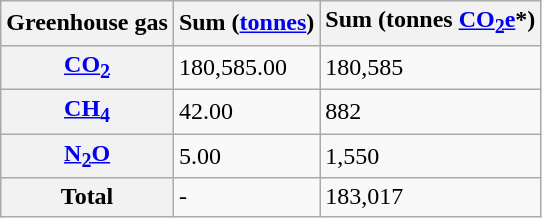<table class="wikitable">
<tr>
<th scope="col">Greenhouse gas</th>
<th scope="col">Sum (<a href='#'>tonnes</a>)</th>
<th scope="col">Sum (tonnes <a href='#'>CO<sub>2</sub>e</a>*)</th>
</tr>
<tr>
<th scope="row"><a href='#'>CO<sub>2</sub></a></th>
<td>180,585.00</td>
<td>180,585</td>
</tr>
<tr>
<th scope="row"><a href='#'>CH<sub>4</sub></a></th>
<td>42.00</td>
<td>882</td>
</tr>
<tr>
<th scope="row"><a href='#'>N<sub>2</sub>O</a></th>
<td>5.00</td>
<td>1,550</td>
</tr>
<tr>
<th scope="row">Total</th>
<td>-</td>
<td>183,017</td>
</tr>
</table>
